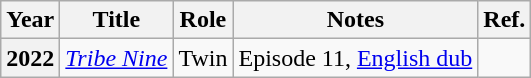<table class="wikitable" style="text-align:center;">
<tr>
<th scope="col">Year</th>
<th scope="col">Title</th>
<th scope="col">Role</th>
<th scope="col" class="unsortable">Notes</th>
<th scope="col" class="unsortable">Ref.</th>
</tr>
<tr>
<th scope="row">2022</th>
<td><em><a href='#'>Tribe Nine</a></em></td>
<td>Twin</td>
<td>Episode 11, <a href='#'>English dub</a></td>
<td></td>
</tr>
</table>
